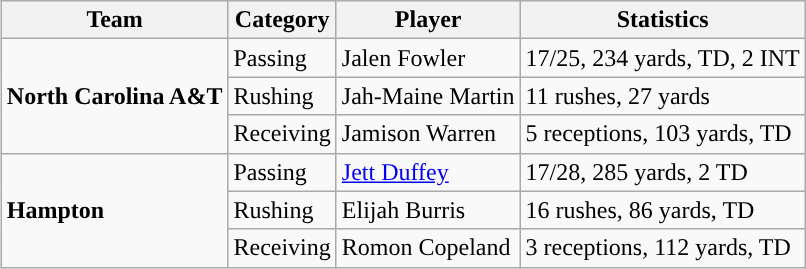<table class="wikitable" style="float: right;">
<tr>
<th>Team</th>
<th>Category</th>
<th>Player</th>
<th>Statistics</th>
</tr>
<tr>
<td rowspan=3><strong>North Carolina A&T</strong></td>
<td>Passing</td>
<td>Jalen Fowler</td>
<td>17/25, 234 yards, TD, 2 INT</td>
</tr>
<tr>
<td>Rushing</td>
<td>Jah-Maine Martin</td>
<td>11 rushes, 27 yards</td>
</tr>
<tr>
<td>Receiving</td>
<td>Jamison Warren</td>
<td>5 receptions, 103 yards, TD</td>
</tr>
<tr>
<td rowspan=3><strong>Hampton</strong></td>
<td>Passing</td>
<td><a href='#'>Jett Duffey</a></td>
<td>17/28, 285 yards, 2 TD</td>
</tr>
<tr>
<td>Rushing</td>
<td>Elijah Burris</td>
<td>16 rushes, 86 yards, TD</td>
</tr>
<tr>
<td>Receiving</td>
<td>Romon Copeland</td>
<td>3 receptions, 112 yards, TD</td>
</tr>
</table>
